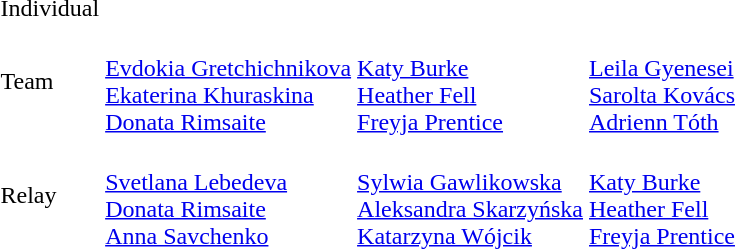<table>
<tr>
<td>Individual</td>
<td></td>
<td></td>
<td></td>
</tr>
<tr>
<td>Team</td>
<td><br><a href='#'>Evdokia Gretchichnikova</a><br><a href='#'>Ekaterina Khuraskina</a><br><a href='#'>Donata Rimsaite</a></td>
<td><br><a href='#'>Katy Burke</a><br><a href='#'>Heather Fell</a><br><a href='#'>Freyja Prentice</a></td>
<td><br><a href='#'>Leila Gyenesei</a><br><a href='#'>Sarolta Kovács</a><br><a href='#'>Adrienn Tóth</a></td>
</tr>
<tr>
<td>Relay</td>
<td><br><a href='#'>Svetlana Lebedeva</a><br><a href='#'>Donata Rimsaite</a><br><a href='#'>Anna Savchenko</a></td>
<td><br><a href='#'>Sylwia Gawlikowska</a><br><a href='#'>Aleksandra Skarzyńska</a><br><a href='#'>Katarzyna Wójcik</a></td>
<td><br><a href='#'>Katy Burke</a><br><a href='#'>Heather Fell</a><br><a href='#'>Freyja Prentice</a></td>
</tr>
</table>
